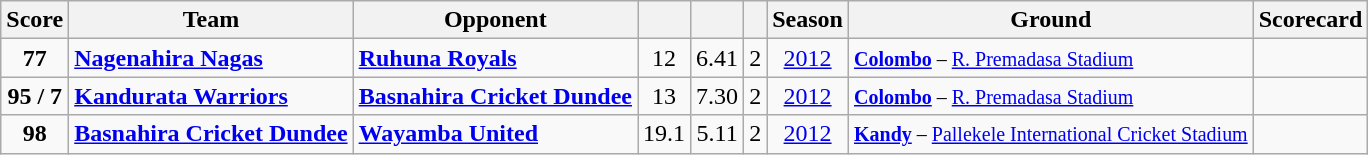<table class="wikitable sortable" style="text-align:center">
<tr>
<th>Score</th>
<th>Team</th>
<th>Opponent</th>
<th></th>
<th></th>
<th></th>
<th>Season</th>
<th>Ground</th>
<th>Scorecard</th>
</tr>
<tr>
<td><strong>77</strong></td>
<td align=left><strong><a href='#'>Nagenahira Nagas</a></strong></td>
<td align=left><strong><a href='#'>Ruhuna Royals</a></strong></td>
<td>12</td>
<td>6.41</td>
<td>2</td>
<td><a href='#'>2012</a></td>
<td align=left><small><strong><a href='#'>Colombo</a></strong> – <a href='#'>R. Premadasa Stadium</a> </small></td>
<td></td>
</tr>
<tr>
<td><strong>95 / 7</strong></td>
<td align=left><strong><a href='#'>Kandurata Warriors</a></strong></td>
<td align=left><strong><a href='#'>Basnahira Cricket Dundee</a></strong></td>
<td>13</td>
<td>7.30</td>
<td>2</td>
<td><a href='#'>2012</a></td>
<td align=left><small><strong><a href='#'>Colombo</a></strong> – <a href='#'>R. Premadasa Stadium</a> </small></td>
<td></td>
</tr>
<tr>
<td><strong>98</strong></td>
<td align=left><strong><a href='#'>Basnahira Cricket Dundee</a></strong></td>
<td align=left><strong><a href='#'>Wayamba United</a></strong></td>
<td>19.1</td>
<td>5.11</td>
<td>2</td>
<td><a href='#'>2012</a></td>
<td align=left><small><strong><a href='#'>Kandy</a></strong> – <a href='#'>Pallekele International Cricket Stadium</a> </small></td>
<td></td>
</tr>
</table>
